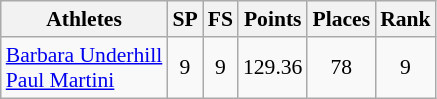<table class="wikitable" border="1" style="font-size:90%">
<tr>
<th>Athletes</th>
<th>SP</th>
<th>FS</th>
<th>Points</th>
<th>Places</th>
<th>Rank</th>
</tr>
<tr align=center>
<td align=left><a href='#'>Barbara Underhill</a><br><a href='#'>Paul Martini</a></td>
<td>9</td>
<td>9</td>
<td>129.36</td>
<td>78</td>
<td>9</td>
</tr>
</table>
